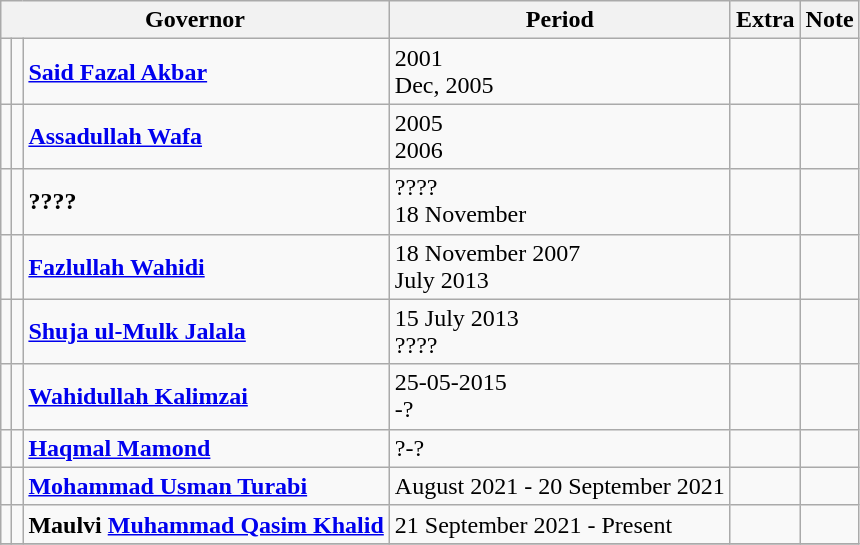<table class="wikitable">
<tr>
<th colspan="3">Governor</th>
<th>Period</th>
<th>Extra</th>
<th>Note</th>
</tr>
<tr>
<td></td>
<td></td>
<td><strong><a href='#'>Said Fazal Akbar</a></strong></td>
<td>2001<br>Dec, 2005</td>
<td></td>
<td></td>
</tr>
<tr>
<td></td>
<td></td>
<td><strong><a href='#'>Assadullah Wafa</a></strong></td>
<td>2005<br>2006</td>
<td></td>
<td></td>
</tr>
<tr>
<td></td>
<td></td>
<td><strong>????</strong></td>
<td>????<br>18 November</td>
<td></td>
<td></td>
</tr>
<tr>
<td></td>
<td></td>
<td><strong><a href='#'>Fazlullah Wahidi</a></strong></td>
<td>18 November 2007<br>July 2013</td>
<td></td>
<td></td>
</tr>
<tr>
<td></td>
<td></td>
<td><strong><a href='#'>Shuja ul-Mulk Jalala</a></strong></td>
<td>15 July 2013<br>????</td>
<td></td>
<td></td>
</tr>
<tr>
<td></td>
<td></td>
<td><strong><a href='#'>Wahidullah Kalimzai</a></strong></td>
<td>25-05-2015 <br>-?</td>
<td></td>
<td></td>
</tr>
<tr>
<td></td>
<td></td>
<td><strong><a href='#'>Haqmal Mamond</a></strong></td>
<td>?-?</td>
<td></td>
<td></td>
</tr>
<tr>
<td></td>
<td></td>
<td><strong><a href='#'>Mohammad Usman Turabi</a></strong></td>
<td>August 2021 - 20 September 2021</td>
<td></td>
<td></td>
</tr>
<tr>
<td></td>
<td></td>
<td><strong>Maulvi <a href='#'>Muhammad Qasim Khalid</a></strong></td>
<td>21 September 2021 - Present</td>
<td></td>
<td></td>
</tr>
<tr>
</tr>
</table>
